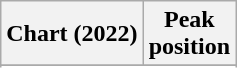<table class="wikitable sortable plainrowheaders" style="text-align:center">
<tr>
<th scope="col">Chart (2022)</th>
<th scope="col">Peak<br> position</th>
</tr>
<tr>
</tr>
<tr>
</tr>
</table>
